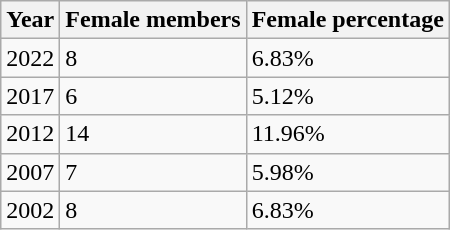<table class="wikitable sortable">
<tr>
<th>Year</th>
<th>Female members</th>
<th>Female percentage</th>
</tr>
<tr>
<td>2022</td>
<td>8</td>
<td>6.83%</td>
</tr>
<tr>
<td>2017</td>
<td>6</td>
<td>5.12%</td>
</tr>
<tr>
<td>2012</td>
<td>14</td>
<td>11.96%</td>
</tr>
<tr>
<td>2007</td>
<td>7</td>
<td>5.98%</td>
</tr>
<tr>
<td>2002</td>
<td>8</td>
<td>6.83%</td>
</tr>
</table>
